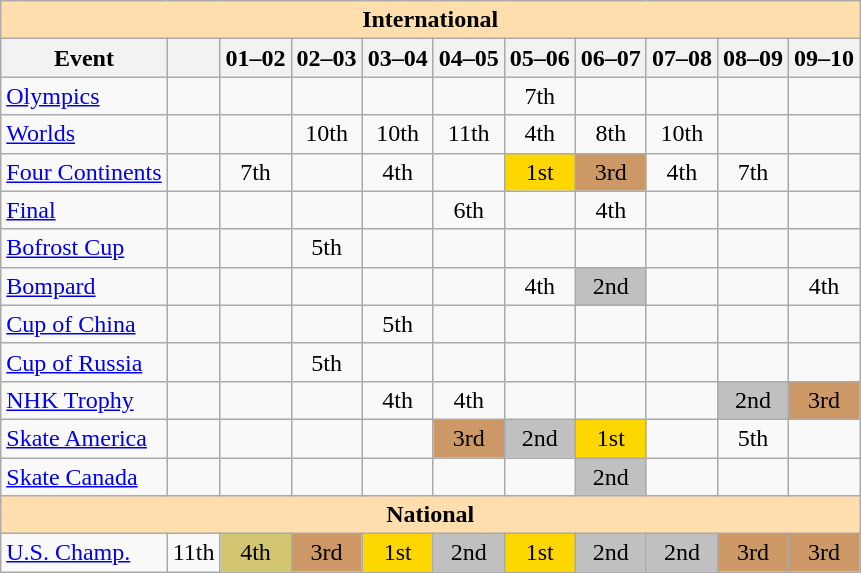<table class="wikitable" style="text-align:center">
<tr>
<th style="background-color: #ffdead; " colspan=11 align=center>International</th>
</tr>
<tr>
<th>Event</th>
<th></th>
<th>01–02</th>
<th>02–03</th>
<th>03–04</th>
<th>04–05</th>
<th>05–06</th>
<th>06–07</th>
<th>07–08</th>
<th>08–09</th>
<th>09–10</th>
</tr>
<tr>
<td align=left><a href='#'>Olympics</a></td>
<td></td>
<td></td>
<td></td>
<td></td>
<td></td>
<td>7th</td>
<td></td>
<td></td>
<td></td>
<td></td>
</tr>
<tr>
<td align=left><a href='#'>Worlds</a></td>
<td></td>
<td></td>
<td>10th</td>
<td>10th</td>
<td>11th</td>
<td>4th</td>
<td>8th</td>
<td>10th</td>
<td></td>
<td></td>
</tr>
<tr>
<td align=left><a href='#'>Four Continents</a></td>
<td></td>
<td>7th</td>
<td></td>
<td>4th</td>
<td></td>
<td bgcolor=gold>1st</td>
<td bgcolor=cc9966>3rd</td>
<td>4th</td>
<td>7th</td>
<td></td>
</tr>
<tr>
<td align=left> <a href='#'>Final</a></td>
<td></td>
<td></td>
<td></td>
<td></td>
<td>6th</td>
<td></td>
<td>4th</td>
<td></td>
<td></td>
<td></td>
</tr>
<tr>
<td align=left> <a href='#'>Bofrost Cup</a></td>
<td></td>
<td></td>
<td>5th</td>
<td></td>
<td></td>
<td></td>
<td></td>
<td></td>
<td></td>
<td></td>
</tr>
<tr>
<td align=left> <a href='#'>Bompard</a></td>
<td></td>
<td></td>
<td></td>
<td></td>
<td></td>
<td>4th</td>
<td bgcolor=silver>2nd</td>
<td></td>
<td></td>
<td>4th</td>
</tr>
<tr>
<td align=left> <a href='#'>Cup of China</a></td>
<td></td>
<td></td>
<td></td>
<td>5th</td>
<td></td>
<td></td>
<td></td>
<td></td>
<td></td>
<td></td>
</tr>
<tr>
<td align=left> <a href='#'>Cup of Russia</a></td>
<td></td>
<td></td>
<td>5th</td>
<td></td>
<td></td>
<td></td>
<td></td>
<td></td>
<td></td>
<td></td>
</tr>
<tr>
<td align=left> <a href='#'>NHK Trophy</a></td>
<td></td>
<td></td>
<td></td>
<td>4th</td>
<td>4th</td>
<td></td>
<td></td>
<td></td>
<td bgcolor=silver>2nd</td>
<td bgcolor=cc9966>3rd</td>
</tr>
<tr>
<td align=left> <a href='#'>Skate America</a></td>
<td></td>
<td></td>
<td></td>
<td></td>
<td bgcolor=cc9966>3rd</td>
<td bgcolor=silver>2nd</td>
<td bgcolor=gold>1st</td>
<td></td>
<td>5th</td>
<td></td>
</tr>
<tr>
<td align=left> <a href='#'>Skate Canada</a></td>
<td></td>
<td></td>
<td></td>
<td></td>
<td></td>
<td></td>
<td bgcolor=silver>2nd</td>
<td></td>
<td></td>
<td></td>
</tr>
<tr>
<th style="background-color: #ffdead; " colspan=11 align=center>National</th>
</tr>
<tr>
<td align=left><a href='#'>U.S. Champ.</a></td>
<td>11th</td>
<td bgcolor=d1c571>4th</td>
<td bgcolor=cc9966>3rd</td>
<td bgcolor=gold>1st</td>
<td bgcolor=silver>2nd</td>
<td bgcolor=gold>1st</td>
<td bgcolor=silver>2nd</td>
<td bgcolor=silver>2nd</td>
<td bgcolor=cc9966>3rd</td>
<td bgcolor=cc9966>3rd</td>
</tr>
</table>
